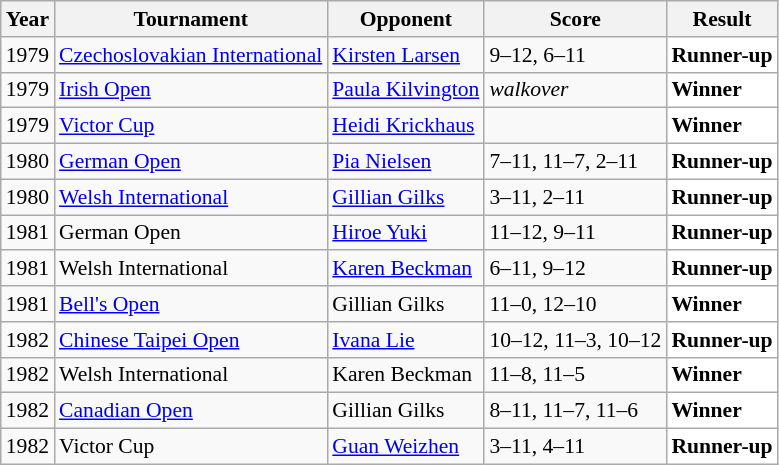<table class="sortable wikitable" style="font-size: 90%;">
<tr>
<th>Year</th>
<th>Tournament</th>
<th>Opponent</th>
<th>Score</th>
<th>Result</th>
</tr>
<tr>
<td align="center">1979</td>
<td align="left"><a href='#'>Czechoslovakian International</a></td>
<td align="left"> <a href='#'>Kirsten Larsen</a></td>
<td align="left">9–12, 6–11</td>
<td style="text-align:left; background: white"> <strong>Runner-up</strong></td>
</tr>
<tr>
<td align="center">1979</td>
<td align="left"><a href='#'>Irish Open</a></td>
<td align="left"> <a href='#'>Paula Kilvington</a></td>
<td align="left"><em>walkover</em></td>
<td style="text-align:left; background: white"> <strong>Winner</strong></td>
</tr>
<tr>
<td align="center">1979</td>
<td align="left"><a href='#'>Victor Cup</a></td>
<td align="left"> <a href='#'>Heidi Krickhaus</a></td>
<td align="left"></td>
<td style="text-align:left; background: white"> <strong>Winner</strong></td>
</tr>
<tr>
<td align="center">1980</td>
<td align="left"><a href='#'>German Open</a></td>
<td align="left"> <a href='#'>Pia Nielsen</a></td>
<td align="left">7–11, 11–7, 2–11</td>
<td style="text-align:left; background: white"> <strong>Runner-up</strong></td>
</tr>
<tr>
<td align="center">1980</td>
<td align="left"><a href='#'>Welsh International</a></td>
<td align="left"> <a href='#'>Gillian Gilks</a></td>
<td align="left">3–11, 2–11</td>
<td style="text-align:left; background: white"> <strong>Runner-up</strong></td>
</tr>
<tr>
<td align="center">1981</td>
<td align="left">German Open</td>
<td align="left"> <a href='#'>Hiroe Yuki</a></td>
<td align="left">11–12, 9–11</td>
<td style="text-align:left; background: white"> <strong>Runner-up</strong></td>
</tr>
<tr>
<td align="center">1981</td>
<td align="left">Welsh International</td>
<td align="left"> <a href='#'>Karen Beckman</a></td>
<td align="left">6–11, 9–12</td>
<td style="text-align:left; background: white"> <strong>Runner-up</strong></td>
</tr>
<tr>
<td align="center">1981</td>
<td align="left"><a href='#'>Bell's Open</a></td>
<td align="left"> Gillian Gilks</td>
<td align="left">11–0, 12–10</td>
<td style="text-align:left; background: white"> <strong>Winner</strong></td>
</tr>
<tr>
<td align="center">1982</td>
<td align="left"><a href='#'>Chinese Taipei Open</a></td>
<td align="left"> <a href='#'>Ivana Lie</a></td>
<td align="left">10–12, 11–3, 10–12</td>
<td style="text-align:left; background: white"> <strong>Runner-up</strong></td>
</tr>
<tr>
<td align="center">1982</td>
<td align="left">Welsh International</td>
<td align="left"> Karen Beckman</td>
<td align="left">11–8, 11–5</td>
<td style="text-align:left; background: white"> <strong>Winner</strong></td>
</tr>
<tr>
<td align="center">1982</td>
<td align="left"><a href='#'>Canadian Open</a></td>
<td align="left"> Gillian Gilks</td>
<td align="left">8–11, 11–7, 11–6</td>
<td style="text-align:left; background: white"> <strong>Winner</strong></td>
</tr>
<tr>
<td align="center">1982</td>
<td align="left">Victor Cup</td>
<td align="left"> <a href='#'>Guan Weizhen</a></td>
<td align="left">3–11, 4–11</td>
<td style="text-align:left; background: white"> <strong>Runner-up</strong></td>
</tr>
</table>
